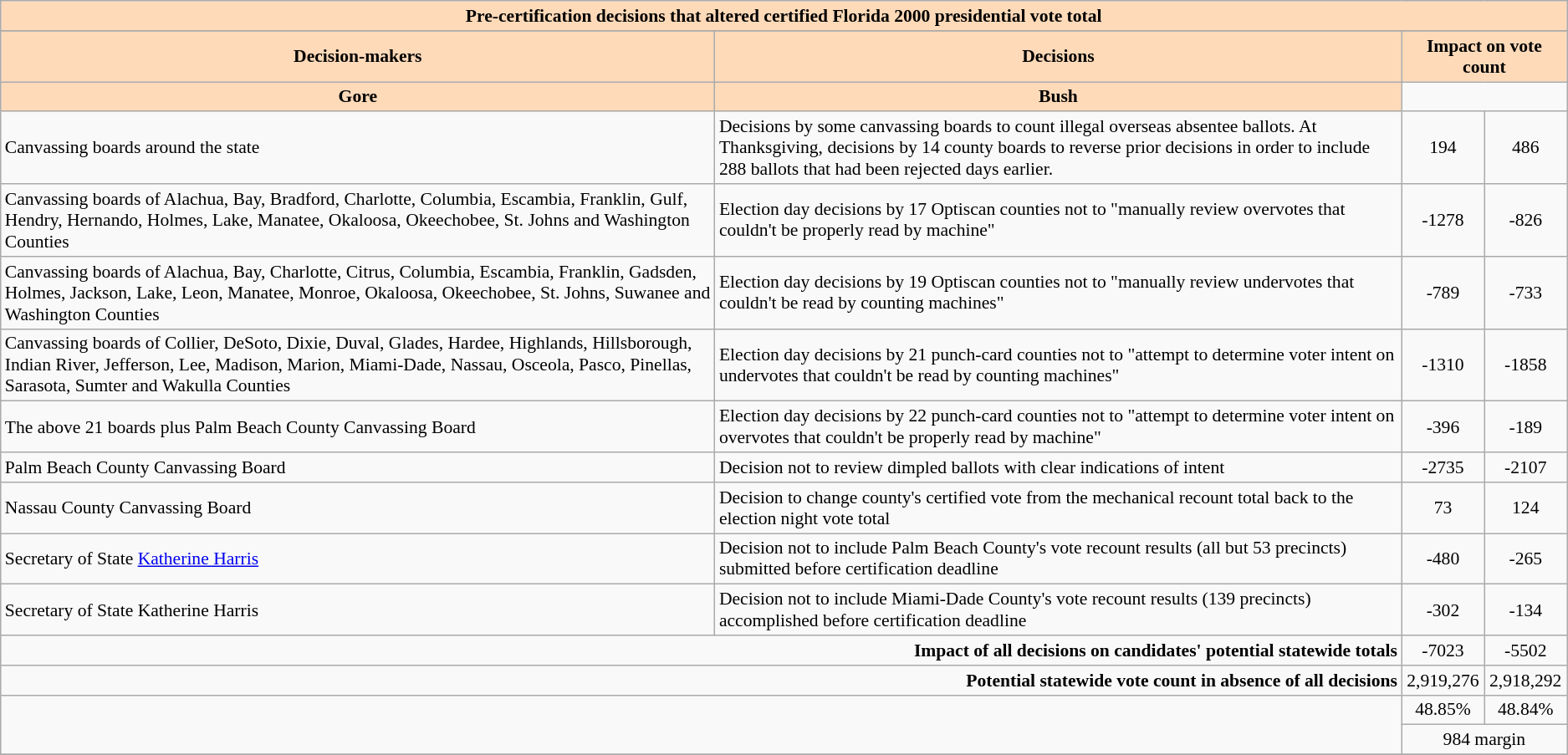<table class="wikitable" style="font-size:90%;">
<tr ! style="background-color: #ffdab9;">
<td align=center colspan=4><strong>Pre-certification decisions that altered certified Florida 2000 presidential vote total</strong></td>
</tr>
<tr --->
</tr>
<tr ! style="background-color: #ffdab9;">
<td align=center rowspan=2><strong>Decision-makers</strong></td>
<td align=center rowspan=2><strong>Decisions</strong></td>
<td align=center colspan=2><strong>Impact on vote count</strong></td>
</tr>
<tr --->
</tr>
<tr ! style="background-color: #ffdab9;">
<td align=center><strong>Gore</strong></td>
<td align=center><strong>Bush</strong></td>
</tr>
<tr --->
<td>Canvassing boards around the state</td>
<td>Decisions by some canvassing boards to count illegal overseas absentee ballots. At Thanksgiving, decisions by 14 county boards to reverse prior decisions in order to include 288 ballots that had been rejected days earlier.</td>
<td align=center>194</td>
<td align=center>486</td>
</tr>
<tr --->
<td>Canvassing boards of Alachua, Bay, Bradford, Charlotte, Columbia, Escambia, Franklin, Gulf, Hendry, Hernando, Holmes, Lake, Manatee, Okaloosa, Okeechobee, St. Johns and Washington Counties</td>
<td>Election day decisions by 17 Optiscan counties not to "manually review overvotes that couldn't be properly read by machine"</td>
<td align=center>-1278</td>
<td align=center>-826</td>
</tr>
<tr --->
<td>Canvassing boards of Alachua, Bay, Charlotte, Citrus, Columbia, Escambia, Franklin, Gadsden, Holmes, Jackson, Lake, Leon, Manatee, Monroe, Okaloosa, Okeechobee, St. Johns, Suwanee and Washington Counties</td>
<td>Election day decisions by 19 Optiscan counties not to "manually review undervotes that couldn't be read by counting machines"</td>
<td align=center>-789</td>
<td align=center>-733</td>
</tr>
<tr --->
<td>Canvassing boards of Collier, DeSoto, Dixie, Duval, Glades, Hardee, Highlands, Hillsborough, Indian River, Jefferson, Lee, Madison, Marion, Miami-Dade, Nassau, Osceola, Pasco, Pinellas, Sarasota, Sumter and Wakulla Counties</td>
<td>Election day decisions by 21 punch-card counties not to "attempt to determine voter intent on undervotes that couldn't be read by counting machines"</td>
<td align=center>-1310</td>
<td align=center>-1858</td>
</tr>
<tr --->
<td>The above 21 boards plus Palm Beach County Canvassing Board</td>
<td>Election day decisions by 22 punch-card counties not to "attempt to determine voter intent on overvotes that couldn't be properly read by machine"</td>
<td align=center>-396</td>
<td align=center>-189</td>
</tr>
<tr --->
<td>Palm Beach County Canvassing Board</td>
<td>Decision not to review dimpled ballots with clear indications of intent</td>
<td align=center>-2735</td>
<td align=center>-2107</td>
</tr>
<tr --->
<td>Nassau County Canvassing Board</td>
<td>Decision to change county's certified vote from the mechanical recount total back to the election night vote total</td>
<td align=center>73</td>
<td align=center>124</td>
</tr>
<tr --->
<td>Secretary of State <a href='#'>Katherine Harris</a></td>
<td>Decision not to include Palm Beach County's vote recount results (all but 53 precincts) submitted before certification deadline</td>
<td align=center>-480</td>
<td align=center>-265</td>
</tr>
<tr --->
<td>Secretary of State Katherine Harris</td>
<td>Decision not to include Miami-Dade County's vote recount results (139 precincts) accomplished before certification deadline</td>
<td align=center>-302</td>
<td align=center>-134</td>
</tr>
<tr --->
<td align=right colspan=2><strong>Impact of all decisions on candidates' potential statewide totals</strong></td>
<td align=center>-7023</td>
<td align=center>-5502</td>
</tr>
<tr --->
<td align=right colspan=2><strong>Potential statewide vote count in absence of all decisions</strong></td>
<td align=center>2,919,276</td>
<td align=center>2,918,292</td>
</tr>
<tr --->
<td rowspan=2 colspan=2></td>
<td align=center>48.85%</td>
<td align=center>48.84%</td>
</tr>
<tr --->
<td align=center colspan=2>984 margin</td>
</tr>
<tr --->
</tr>
</table>
